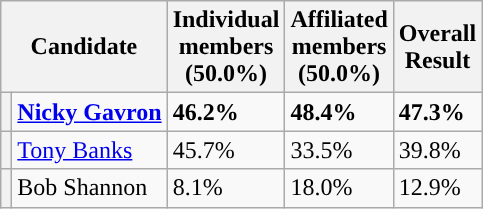<table class="wikitable">
<tr>
<th colspan= 2>Candidate</th>
<th>Individual <br> members <br> <strong>(50.0%)</strong></th>
<th>Affiliated <br> members<br> <strong>(50.0%)</strong></th>
<th>Overall <br> Result</th>
</tr>
<tr>
<th style="background-color: "></th>
<td><strong><a href='#'>Nicky Gavron</a></strong></td>
<td><strong>46.2%</strong></td>
<td><strong>48.4%</strong></td>
<td><strong>47.3%</strong></td>
</tr>
<tr>
<th style="background-color: "></th>
<td><a href='#'>Tony Banks</a></td>
<td>45.7%</td>
<td>33.5%</td>
<td>39.8%</td>
</tr>
<tr>
<th style="background-color: "></th>
<td>Bob Shannon</td>
<td>8.1%</td>
<td>18.0%</td>
<td>12.9%</td>
</tr>
</table>
